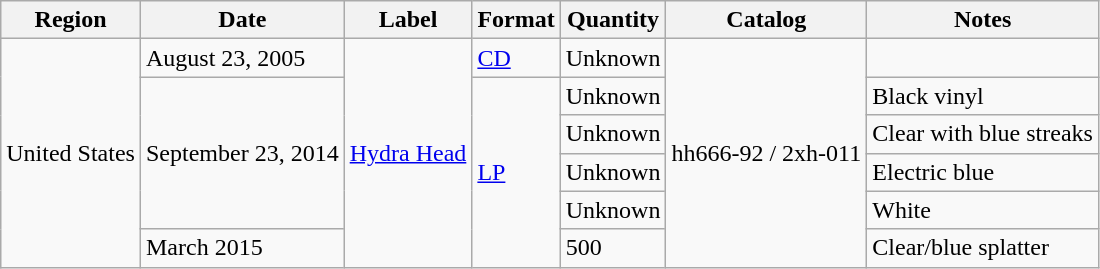<table class="wikitable">
<tr>
<th>Region</th>
<th>Date</th>
<th>Label</th>
<th>Format</th>
<th>Quantity</th>
<th>Catalog</th>
<th>Notes</th>
</tr>
<tr>
<td rowspan=6>United States</td>
<td>August 23, 2005</td>
<td rowspan=6><a href='#'>Hydra Head</a></td>
<td><a href='#'>CD</a></td>
<td>Unknown</td>
<td rowspan=6>hh666-92 / 2xh-011</td>
<td></td>
</tr>
<tr>
<td rowspan=4>September 23, 2014</td>
<td rowspan=5><a href='#'>LP</a></td>
<td>Unknown</td>
<td>Black vinyl</td>
</tr>
<tr>
<td>Unknown</td>
<td>Clear with blue streaks</td>
</tr>
<tr>
<td>Unknown</td>
<td>Electric blue</td>
</tr>
<tr>
<td>Unknown</td>
<td>White</td>
</tr>
<tr>
<td>March 2015</td>
<td>500</td>
<td>Clear/blue splatter</td>
</tr>
</table>
